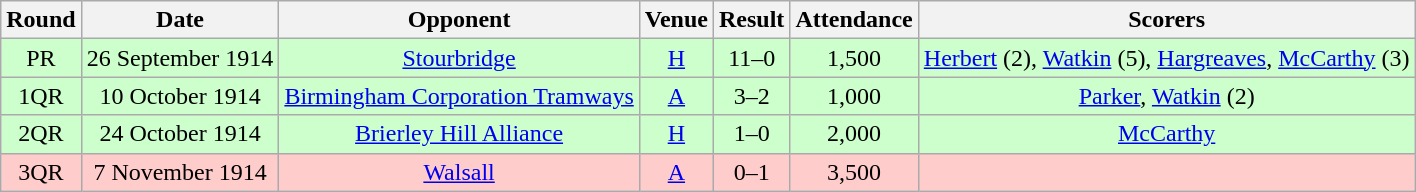<table class="wikitable" style="font-size:100%; text-align:center">
<tr>
<th>Round</th>
<th>Date</th>
<th>Opponent</th>
<th>Venue</th>
<th>Result</th>
<th>Attendance</th>
<th>Scorers</th>
</tr>
<tr style="background-color: #CCFFCC;">
<td>PR</td>
<td>26 September 1914</td>
<td><a href='#'>Stourbridge</a></td>
<td><a href='#'>H</a></td>
<td>11–0</td>
<td>1,500</td>
<td><a href='#'>Herbert</a> (2), <a href='#'>Watkin</a> (5), <a href='#'>Hargreaves</a>, <a href='#'>McCarthy</a> (3)</td>
</tr>
<tr style="background-color: #CCFFCC;">
<td>1QR</td>
<td>10 October 1914</td>
<td><a href='#'>Birmingham Corporation Tramways</a></td>
<td><a href='#'>A</a></td>
<td>3–2</td>
<td>1,000</td>
<td><a href='#'>Parker</a>, <a href='#'>Watkin</a> (2)</td>
</tr>
<tr style="background-color: #CCFFCC;">
<td>2QR</td>
<td>24 October 1914</td>
<td><a href='#'>Brierley Hill Alliance</a></td>
<td><a href='#'>H</a></td>
<td>1–0</td>
<td>2,000</td>
<td><a href='#'>McCarthy</a></td>
</tr>
<tr style="background-color: #FFCCCC;">
<td>3QR</td>
<td>7 November 1914</td>
<td><a href='#'>Walsall</a></td>
<td><a href='#'>A</a></td>
<td>0–1</td>
<td>3,500</td>
<td></td>
</tr>
</table>
